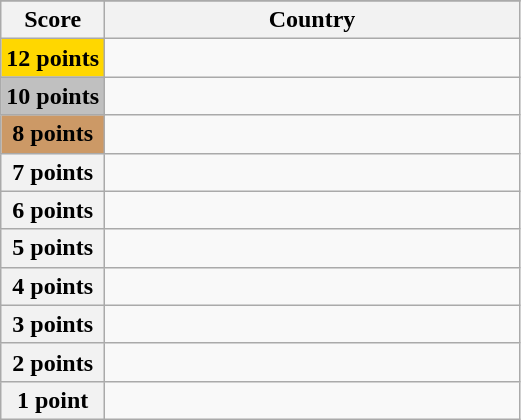<table class="wikitable">
<tr>
</tr>
<tr>
<th scope="col" width="20%">Score</th>
<th scope="col">Country</th>
</tr>
<tr>
<th scope="row" style="background:gold">12 points</th>
<td></td>
</tr>
<tr>
<th scope="row" style="background:silver">10 points</th>
<td></td>
</tr>
<tr>
<th scope="row" style="background:#CC9966">8 points</th>
<td></td>
</tr>
<tr>
<th scope="row">7 points</th>
<td></td>
</tr>
<tr>
<th scope="row">6 points</th>
<td></td>
</tr>
<tr>
<th scope="row">5 points</th>
<td></td>
</tr>
<tr>
<th scope="row">4 points</th>
<td></td>
</tr>
<tr>
<th scope="row">3 points</th>
<td></td>
</tr>
<tr>
<th scope="row">2 points</th>
<td></td>
</tr>
<tr>
<th scope="row">1 point</th>
<td></td>
</tr>
</table>
